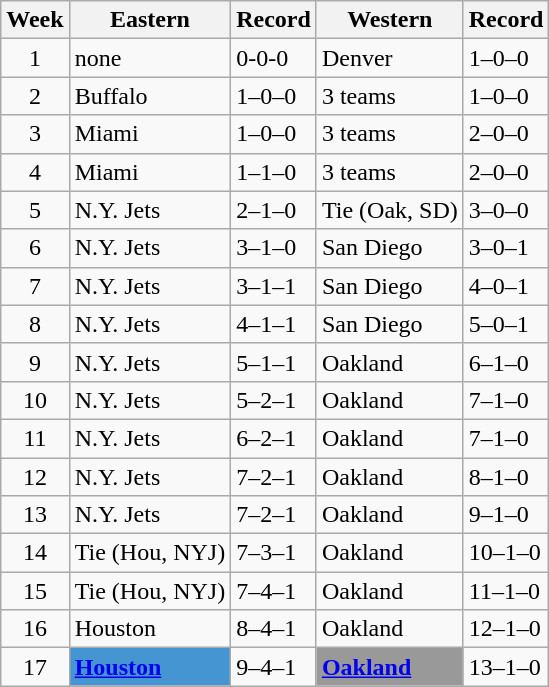<table class="wikitable">
<tr>
<th>Week</th>
<th>Eastern</th>
<th>Record</th>
<th>Western</th>
<th>Record</th>
</tr>
<tr>
<td align=center>1</td>
<td>none</td>
<td>0-0-0</td>
<td>Denver</td>
<td>1–0–0</td>
</tr>
<tr>
<td align=center>2</td>
<td>Buffalo</td>
<td>1–0–0</td>
<td>3 teams</td>
<td>1–0–0</td>
</tr>
<tr>
<td align=center>3</td>
<td>Miami</td>
<td>1–0–0</td>
<td>3 teams</td>
<td>2–0–0</td>
</tr>
<tr>
<td align=center>4</td>
<td>Miami</td>
<td>1–1–0</td>
<td>3 teams</td>
<td>2–0–0</td>
</tr>
<tr>
<td align=center>5</td>
<td>N.Y. Jets</td>
<td>2–1–0</td>
<td>Tie (Oak, SD)</td>
<td>3–0–0</td>
</tr>
<tr>
<td align=center>6</td>
<td>N.Y. Jets</td>
<td>3–1–0</td>
<td>San Diego</td>
<td>3–0–1</td>
</tr>
<tr>
<td align=center>7</td>
<td>N.Y. Jets</td>
<td>3–1–1</td>
<td>San Diego</td>
<td>4–0–1</td>
</tr>
<tr>
<td align=center>8</td>
<td>N.Y. Jets</td>
<td>4–1–1</td>
<td>San Diego</td>
<td>5–0–1</td>
</tr>
<tr>
<td align=center>9</td>
<td>N.Y. Jets</td>
<td>5–1–1</td>
<td>Oakland</td>
<td>6–1–0</td>
</tr>
<tr>
<td align=center>10</td>
<td>N.Y. Jets</td>
<td>5–2–1</td>
<td>Oakland</td>
<td>7–1–0</td>
</tr>
<tr>
<td align=center>11</td>
<td>N.Y. Jets</td>
<td>6–2–1</td>
<td>Oakland</td>
<td>7–1–0</td>
</tr>
<tr>
<td align=center>12</td>
<td>N.Y. Jets</td>
<td>7–2–1</td>
<td>Oakland</td>
<td>8–1–0</td>
</tr>
<tr>
<td align=center>13</td>
<td>N.Y. Jets</td>
<td>7–2–1</td>
<td>Oakland</td>
<td>9–1–0</td>
</tr>
<tr>
<td align=center>14</td>
<td>Tie (Hou, NYJ)</td>
<td>7–3–1</td>
<td>Oakland</td>
<td>10–1–0</td>
</tr>
<tr>
<td align=center>15</td>
<td>Tie (Hou, NYJ)</td>
<td>7–4–1</td>
<td>Oakland</td>
<td>11–1–0</td>
</tr>
<tr>
<td align=center>16</td>
<td>Houston</td>
<td>8–4–1</td>
<td>Oakland</td>
<td>12–1–0</td>
</tr>
<tr>
<td align=center>17</td>
<td bgcolor="#4495D2"><strong><a href='#'><span>Houston</span></a></strong></td>
<td>9–4–1</td>
<td bgcolor="#999999"><strong><a href='#'><span>Oakland</span></a></strong></td>
<td>13–1–0</td>
</tr>
</table>
